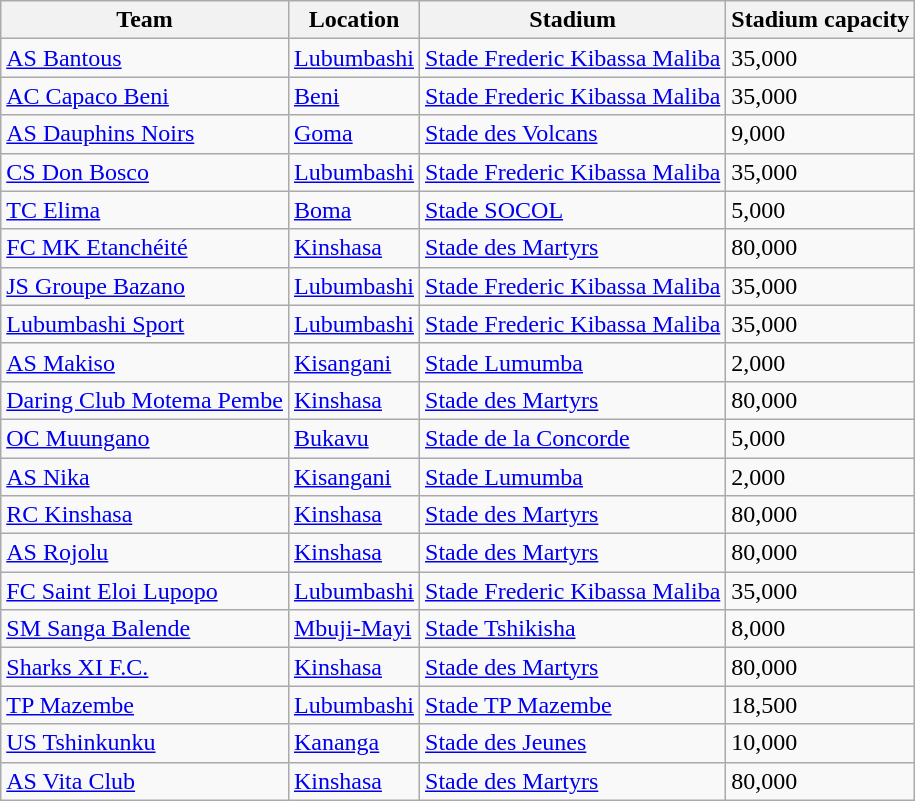<table class="wikitable sortable">
<tr>
<th>Team</th>
<th>Location</th>
<th>Stadium</th>
<th>Stadium capacity</th>
</tr>
<tr>
<td><a href='#'>AS Bantous</a></td>
<td><a href='#'>Lubumbashi</a></td>
<td><a href='#'>Stade Frederic Kibassa Maliba</a></td>
<td>35,000</td>
</tr>
<tr>
<td><a href='#'>AC Capaco Beni</a></td>
<td><a href='#'>Beni</a></td>
<td><a href='#'>Stade Frederic Kibassa Maliba</a></td>
<td>35,000</td>
</tr>
<tr>
<td><a href='#'>AS Dauphins Noirs</a></td>
<td><a href='#'>Goma</a></td>
<td><a href='#'>Stade des Volcans</a></td>
<td>9,000</td>
</tr>
<tr>
<td><a href='#'>CS Don Bosco</a></td>
<td><a href='#'>Lubumbashi</a></td>
<td><a href='#'>Stade Frederic Kibassa Maliba</a></td>
<td>35,000</td>
</tr>
<tr>
<td><a href='#'>TC Elima</a></td>
<td><a href='#'>Boma</a></td>
<td><a href='#'>Stade SOCOL</a></td>
<td>5,000</td>
</tr>
<tr>
<td><a href='#'>FC MK Etanchéité</a></td>
<td><a href='#'>Kinshasa</a></td>
<td><a href='#'>Stade des Martyrs</a></td>
<td>80,000</td>
</tr>
<tr>
<td><a href='#'>JS Groupe Bazano</a></td>
<td><a href='#'>Lubumbashi</a></td>
<td><a href='#'>Stade Frederic Kibassa Maliba</a></td>
<td>35,000</td>
</tr>
<tr>
<td><a href='#'>Lubumbashi Sport</a></td>
<td><a href='#'>Lubumbashi</a></td>
<td><a href='#'>Stade Frederic Kibassa Maliba</a></td>
<td>35,000</td>
</tr>
<tr>
<td><a href='#'>AS Makiso</a></td>
<td><a href='#'>Kisangani</a></td>
<td><a href='#'>Stade Lumumba</a></td>
<td>2,000</td>
</tr>
<tr>
<td><a href='#'>Daring Club Motema Pembe</a></td>
<td><a href='#'>Kinshasa</a></td>
<td><a href='#'>Stade des Martyrs</a></td>
<td>80,000</td>
</tr>
<tr>
<td><a href='#'>OC Muungano</a></td>
<td><a href='#'>Bukavu</a></td>
<td><a href='#'>Stade de la Concorde</a></td>
<td>5,000</td>
</tr>
<tr>
<td><a href='#'>AS Nika</a></td>
<td><a href='#'>Kisangani</a></td>
<td><a href='#'>Stade Lumumba</a></td>
<td>2,000</td>
</tr>
<tr>
<td><a href='#'>RC Kinshasa</a></td>
<td><a href='#'>Kinshasa</a></td>
<td><a href='#'>Stade des Martyrs</a></td>
<td>80,000</td>
</tr>
<tr>
<td><a href='#'>AS Rojolu</a></td>
<td><a href='#'>Kinshasa</a></td>
<td><a href='#'>Stade des Martyrs</a></td>
<td>80,000</td>
</tr>
<tr>
<td><a href='#'>FC Saint Eloi Lupopo</a></td>
<td><a href='#'>Lubumbashi</a></td>
<td><a href='#'>Stade Frederic Kibassa Maliba</a></td>
<td>35,000</td>
</tr>
<tr>
<td><a href='#'>SM Sanga Balende</a></td>
<td><a href='#'>Mbuji-Mayi</a></td>
<td><a href='#'>Stade Tshikisha</a></td>
<td>8,000</td>
</tr>
<tr>
<td><a href='#'>Sharks XI F.C.</a></td>
<td><a href='#'>Kinshasa</a></td>
<td><a href='#'>Stade des Martyrs</a></td>
<td>80,000</td>
</tr>
<tr>
<td><a href='#'>TP Mazembe</a></td>
<td><a href='#'>Lubumbashi</a></td>
<td><a href='#'>Stade TP Mazembe</a></td>
<td>18,500</td>
</tr>
<tr>
<td><a href='#'>US Tshinkunku</a></td>
<td><a href='#'>Kananga</a></td>
<td><a href='#'>Stade des Jeunes</a></td>
<td>10,000</td>
</tr>
<tr>
<td><a href='#'>AS Vita Club</a></td>
<td><a href='#'>Kinshasa</a></td>
<td><a href='#'>Stade des Martyrs</a></td>
<td>80,000</td>
</tr>
</table>
